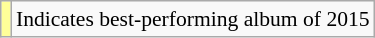<table class="wikitable" style="font-size:90%;">
<tr>
<td style="background-color:#FFFF99"></td>
<td>Indicates best-performing album of 2015</td>
</tr>
</table>
